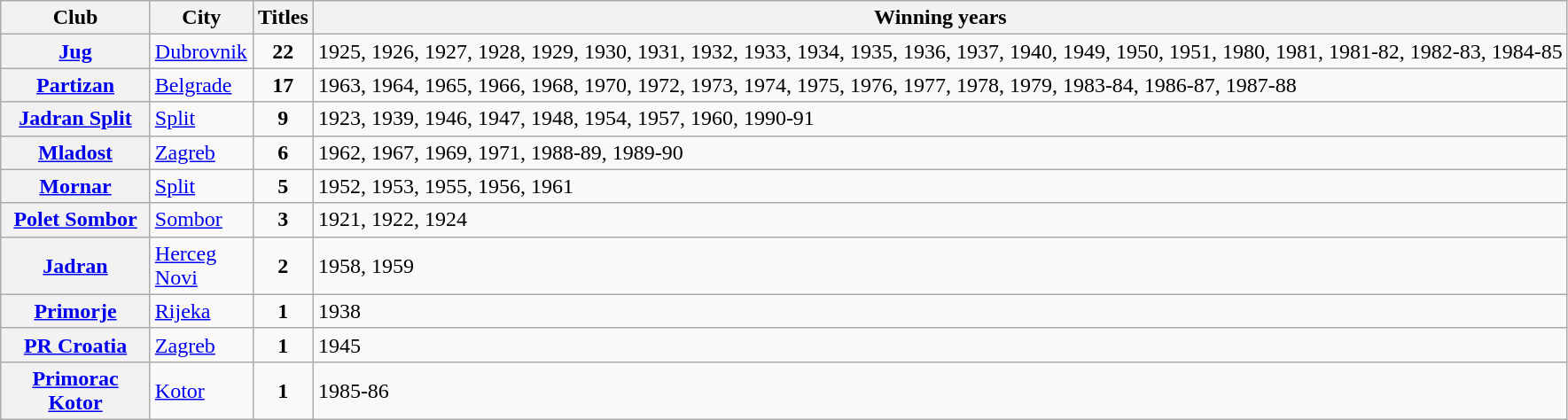<table class="wikitable sortable plainrowheaders" style="text-align: center;">
<tr>
<th scope="col" width="105">Club</th>
<th scope="col" width="70">City</th>
<th scope="col">Titles</th>
<th scope="col">Winning years</th>
</tr>
<tr>
<th scope=row><a href='#'>Jug</a></th>
<td align=left><a href='#'>Dubrovnik</a></td>
<td><strong>22</strong></td>
<td align=left>1925, 1926, 1927, 1928, 1929, 1930, 1931, 1932, 1933, 1934, 1935, 1936, 1937, 1940, 1949, 1950, 1951, 1980, 1981, 1981-82, 1982-83, 1984-85</td>
</tr>
<tr>
<th scope=row><a href='#'>Partizan</a></th>
<td align=left><a href='#'>Belgrade</a></td>
<td><strong>17</strong></td>
<td align=left>1963, 1964, 1965, 1966, 1968, 1970, 1972, 1973, 1974, 1975, 1976, 1977, 1978, 1979, 1983-84, 1986-87, 1987-88</td>
</tr>
<tr>
<th scope=row><a href='#'>Jadran Split</a></th>
<td align=left><a href='#'>Split</a></td>
<td><strong>9</strong></td>
<td align=left>1923, 1939, 1946, 1947, 1948, 1954, 1957, 1960, 1990-91</td>
</tr>
<tr>
<th scope=row><a href='#'>Mladost</a></th>
<td align=left><a href='#'>Zagreb</a></td>
<td><strong>6</strong></td>
<td align=left>1962, 1967, 1969, 1971, 1988-89, 1989-90</td>
</tr>
<tr>
<th scope=row><a href='#'>Mornar</a></th>
<td align=left><a href='#'>Split</a></td>
<td><strong>5</strong></td>
<td align=left>1952, 1953, 1955, 1956, 1961</td>
</tr>
<tr>
<th scope=row><a href='#'>Polet Sombor</a></th>
<td align=left><a href='#'>Sombor</a></td>
<td><strong>3</strong></td>
<td align=left>1921, 1922, 1924</td>
</tr>
<tr>
<th scope=row><a href='#'>Jadran</a></th>
<td align=left><a href='#'>Herceg Novi</a></td>
<td><strong>2</strong></td>
<td align=left>1958, 1959</td>
</tr>
<tr>
<th scope=row><a href='#'>Primorje</a></th>
<td align=left><a href='#'>Rijeka</a></td>
<td><strong>1</strong></td>
<td align=left>1938</td>
</tr>
<tr>
<th scope=row><a href='#'>PR Croatia</a></th>
<td align=left><a href='#'>Zagreb</a></td>
<td><strong>1</strong></td>
<td align=left>1945</td>
</tr>
<tr>
<th scope=row><a href='#'>Primorac Kotor</a></th>
<td align=left><a href='#'>Kotor</a></td>
<td><strong>1</strong></td>
<td align=left>1985-86</td>
</tr>
</table>
